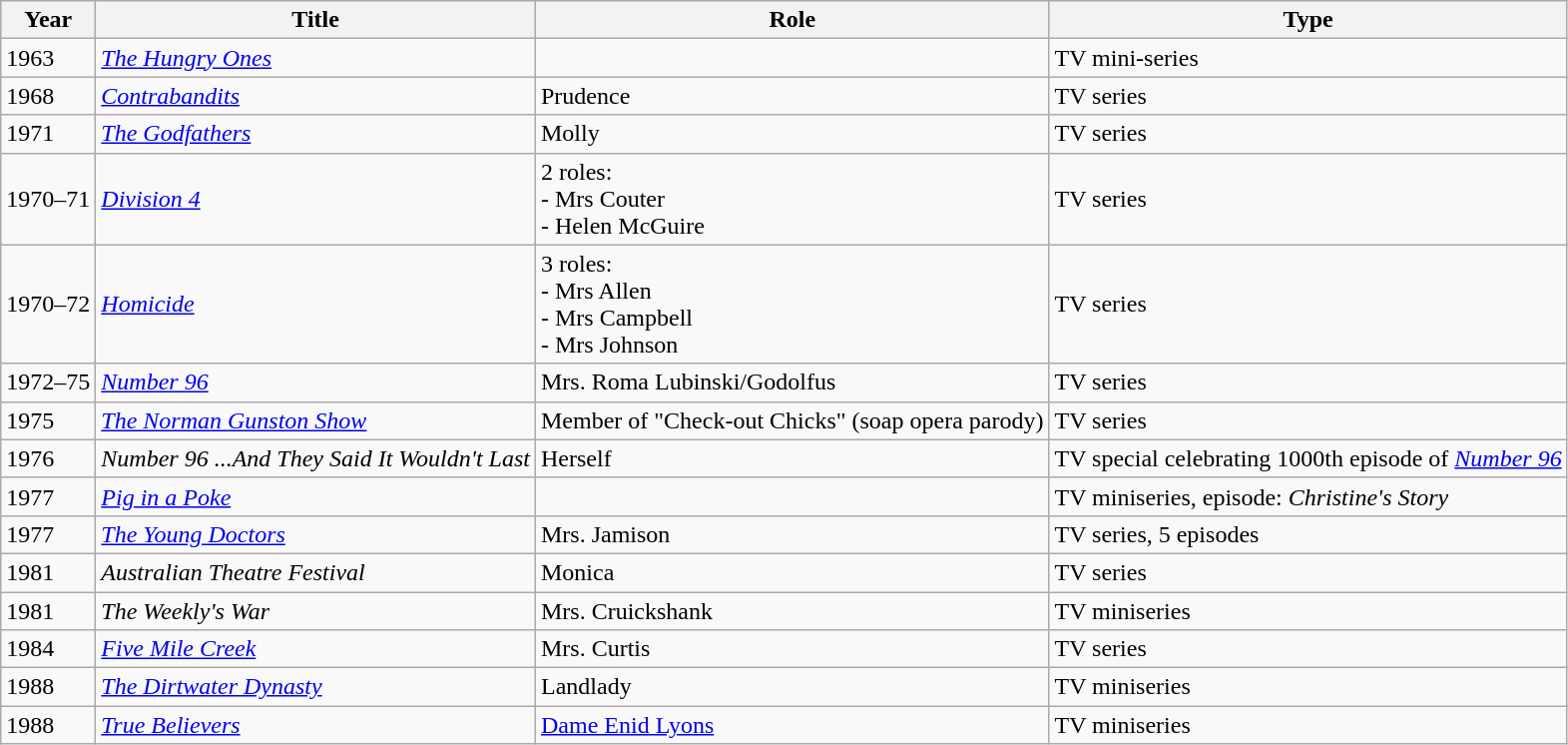<table class="wikitable">
<tr>
<th>Year</th>
<th>Title</th>
<th>Role</th>
<th>Type</th>
</tr>
<tr>
<td>1963</td>
<td><em><a href='#'>The Hungry Ones</a></em></td>
<td></td>
<td>TV mini-series</td>
</tr>
<tr>
<td>1968</td>
<td><em><a href='#'>Contrabandits</a></em></td>
<td>Prudence</td>
<td>TV series</td>
</tr>
<tr>
<td>1971</td>
<td><em><a href='#'>The Godfathers</a></em></td>
<td>Molly</td>
<td>TV series</td>
</tr>
<tr>
<td>1970–71</td>
<td><em><a href='#'>Division 4</a></em></td>
<td>2 roles:<br>- Mrs Couter<br>- Helen McGuire</td>
<td>TV series</td>
</tr>
<tr>
<td>1970–72</td>
<td><em><a href='#'>Homicide</a></em></td>
<td>3 roles:<br>- Mrs Allen<br>- Mrs Campbell<br>- Mrs Johnson</td>
<td>TV series</td>
</tr>
<tr>
<td>1972–75</td>
<td><em><a href='#'>Number 96</a></em></td>
<td>Mrs. Roma Lubinski/Godolfus</td>
<td>TV series</td>
</tr>
<tr>
<td>1975</td>
<td><em><a href='#'>The Norman Gunston Show</a></em></td>
<td>Member of "Check-out Chicks" (soap opera parody)</td>
<td>TV series</td>
</tr>
<tr>
<td>1976</td>
<td><em>Number 96 ...And They Said It Wouldn't Last</em></td>
<td>Herself</td>
<td>TV special celebrating 1000th episode of <em><a href='#'>Number 96</a></em></td>
</tr>
<tr>
<td>1977</td>
<td><em><a href='#'>Pig in a Poke</a></em></td>
<td></td>
<td>TV miniseries, episode: <em>Christine's Story</em></td>
</tr>
<tr>
<td>1977</td>
<td><em><a href='#'>The Young Doctors</a></em></td>
<td>Mrs. Jamison</td>
<td>TV series, 5 episodes</td>
</tr>
<tr>
<td>1981</td>
<td><em>Australian Theatre Festival</em></td>
<td>Monica</td>
<td>TV series</td>
</tr>
<tr>
<td>1981</td>
<td><em>The Weekly's War</em></td>
<td>Mrs. Cruickshank</td>
<td>TV miniseries</td>
</tr>
<tr>
<td>1984</td>
<td><em><a href='#'>Five Mile Creek</a></em></td>
<td>Mrs. Curtis</td>
<td>TV series</td>
</tr>
<tr>
<td>1988</td>
<td><em><a href='#'>The Dirtwater Dynasty</a></em></td>
<td>Landlady</td>
<td>TV miniseries</td>
</tr>
<tr>
<td>1988</td>
<td><em><a href='#'>True Believers</a></em></td>
<td><a href='#'>Dame Enid Lyons</a></td>
<td>TV miniseries</td>
</tr>
</table>
